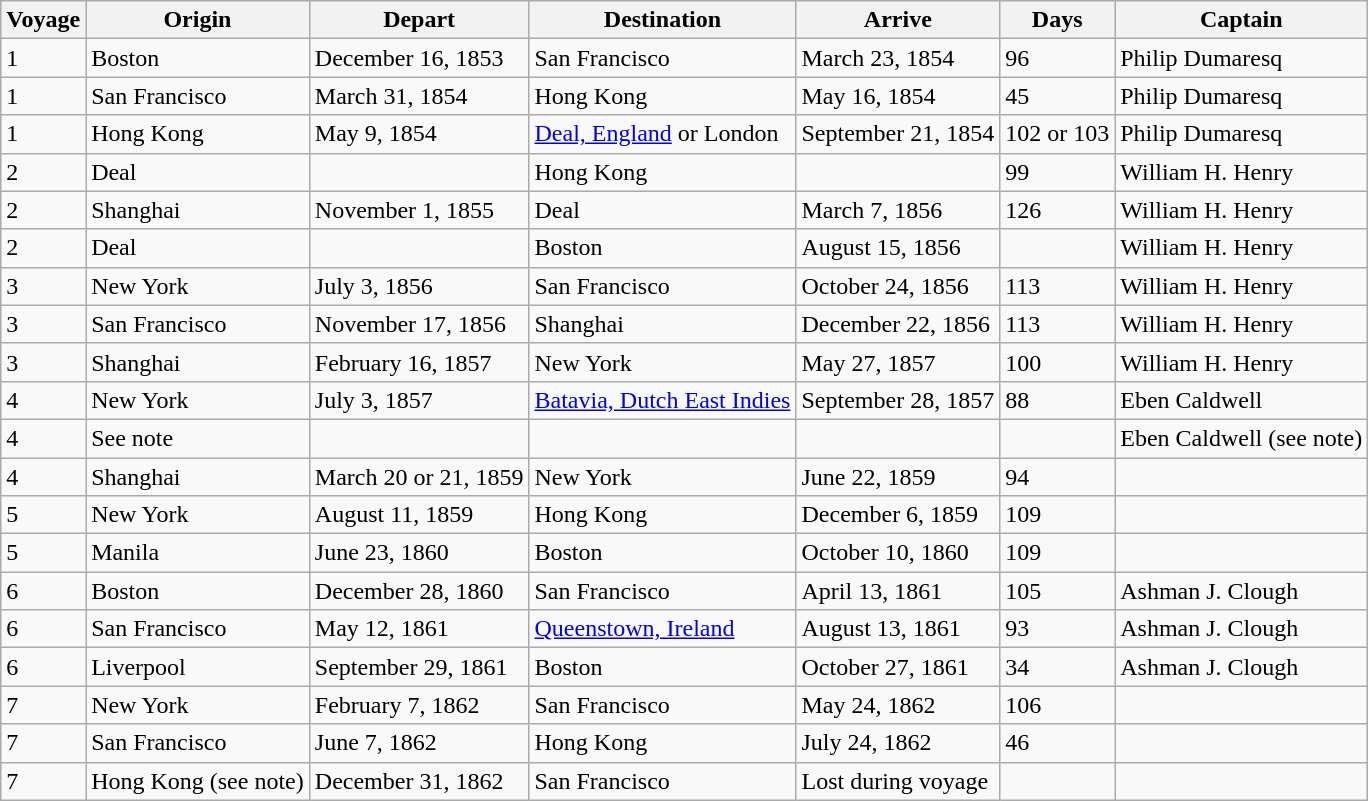<table class="wikitable">
<tr>
<th>Voyage</th>
<th>Origin</th>
<th>Depart</th>
<th>Destination</th>
<th>Arrive</th>
<th>Days</th>
<th>Captain</th>
</tr>
<tr>
<td>1</td>
<td>Boston</td>
<td>December 16, 1853</td>
<td>San Francisco</td>
<td>March 23, 1854</td>
<td>96</td>
<td>Philip Dumaresq</td>
</tr>
<tr>
<td>1</td>
<td>San Francisco</td>
<td>March 31, 1854</td>
<td>Hong Kong</td>
<td>May 16, 1854</td>
<td>45</td>
<td>Philip Dumaresq</td>
</tr>
<tr>
<td>1</td>
<td>Hong Kong</td>
<td>May 9, 1854</td>
<td><a href='#'>Deal, England</a> or London</td>
<td>September 21, 1854</td>
<td>102 or 103</td>
<td>Philip Dumaresq</td>
</tr>
<tr>
<td>2</td>
<td>Deal</td>
<td></td>
<td>Hong Kong</td>
<td></td>
<td>99</td>
<td>William H. Henry</td>
</tr>
<tr>
<td>2</td>
<td>Shanghai</td>
<td>November 1, 1855</td>
<td>Deal</td>
<td>March 7, 1856</td>
<td>126</td>
<td>William H. Henry</td>
</tr>
<tr>
<td>2</td>
<td>Deal</td>
<td></td>
<td>Boston</td>
<td>August 15, 1856</td>
<td></td>
<td>William H. Henry</td>
</tr>
<tr>
<td>3</td>
<td>New York</td>
<td>July 3, 1856</td>
<td>San Francisco</td>
<td>October 24, 1856</td>
<td>113</td>
<td>William H. Henry</td>
</tr>
<tr>
<td>3</td>
<td>San Francisco</td>
<td>November 17, 1856</td>
<td>Shanghai</td>
<td>December 22, 1856</td>
<td>113</td>
<td>William H. Henry</td>
</tr>
<tr>
<td>3</td>
<td>Shanghai</td>
<td>February 16, 1857</td>
<td>New York</td>
<td>May 27, 1857</td>
<td>100</td>
<td>William H. Henry</td>
</tr>
<tr>
<td>4</td>
<td>New York</td>
<td>July 3, 1857</td>
<td><a href='#'>Batavia, Dutch East Indies</a></td>
<td>September 28, 1857</td>
<td>88</td>
<td>Eben Caldwell</td>
</tr>
<tr>
<td>4</td>
<td>See note</td>
<td></td>
<td></td>
<td></td>
<td></td>
<td>Eben Caldwell (see note)</td>
</tr>
<tr>
<td>4</td>
<td>Shanghai</td>
<td>March 20 or 21, 1859</td>
<td>New York</td>
<td>June 22, 1859</td>
<td>94</td>
<td></td>
</tr>
<tr>
<td>5</td>
<td>New York</td>
<td>August 11, 1859</td>
<td>Hong Kong</td>
<td>December 6, 1859</td>
<td>109</td>
<td></td>
</tr>
<tr>
<td>5</td>
<td>Manila</td>
<td>June 23, 1860</td>
<td>Boston</td>
<td>October 10, 1860</td>
<td>109</td>
<td></td>
</tr>
<tr>
<td>6</td>
<td>Boston</td>
<td>December 28, 1860</td>
<td>San Francisco</td>
<td>April 13, 1861</td>
<td>105</td>
<td>Ashman J. Clough</td>
</tr>
<tr>
<td>6</td>
<td>San Francisco</td>
<td>May 12, 1861</td>
<td><a href='#'>Queenstown, Ireland</a></td>
<td>August 13, 1861</td>
<td>93</td>
<td>Ashman J. Clough</td>
</tr>
<tr>
<td>6</td>
<td>Liverpool</td>
<td>September 29, 1861</td>
<td>Boston</td>
<td>October 27, 1861</td>
<td>34</td>
<td>Ashman J. Clough</td>
</tr>
<tr>
<td>7</td>
<td>New York</td>
<td>February 7, 1862</td>
<td>San Francisco</td>
<td>May 24, 1862</td>
<td>106</td>
<td></td>
</tr>
<tr>
<td>7</td>
<td>San Francisco</td>
<td>June 7, 1862</td>
<td>Hong Kong</td>
<td>July 24, 1862</td>
<td>46</td>
<td></td>
</tr>
<tr>
<td>7</td>
<td>Hong Kong (see note)</td>
<td>December 31, 1862</td>
<td>San Francisco</td>
<td>Lost during voyage</td>
<td></td>
<td></td>
</tr>
</table>
